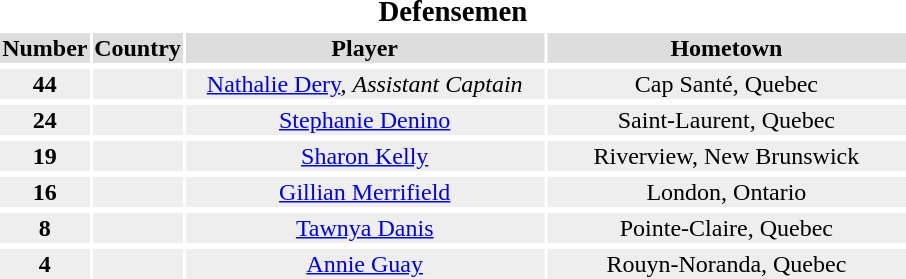<table>
<tr>
<th colspan=4><big>Defensemen</big></th>
</tr>
<tr bgcolor="#dddddd">
<th width=10%>Number</th>
<th width=10%>Country</th>
<th width=40%>Player</th>
<th width=40%>Hometown</th>
</tr>
<tr>
</tr>
<tr bgcolor="#eeeeee">
<td align=center><strong>44</strong></td>
<td align=center></td>
<td align=center><a href='#'>Nathalie Dery</a>, <em>Assistant Captain</em></td>
<td align=center>Cap Santé, Quebec</td>
</tr>
<tr>
</tr>
<tr bgcolor="#eeeeee">
<td align=center><strong>24</strong></td>
<td align=center></td>
<td align=center><a href='#'>Stephanie Denino</a></td>
<td align=center>Saint-Laurent, Quebec</td>
</tr>
<tr>
</tr>
<tr bgcolor="#eeeeee">
<td align=center><strong>19</strong></td>
<td align=center></td>
<td align=center><a href='#'>Sharon Kelly</a></td>
<td align=center>Riverview, New Brunswick</td>
</tr>
<tr>
</tr>
<tr bgcolor="#eeeeee">
<td align=center><strong>16</strong></td>
<td align=center></td>
<td align=center><a href='#'>Gillian Merrifield</a></td>
<td align=center>London, Ontario</td>
</tr>
<tr>
</tr>
<tr bgcolor="#eeeeee">
<td align=center><strong>8</strong></td>
<td align=center></td>
<td align=center><a href='#'>Tawnya Danis</a></td>
<td align=center>Pointe-Claire, Quebec</td>
</tr>
<tr>
</tr>
<tr bgcolor="#eeeeee">
<td align=center><strong>4</strong></td>
<td align=center></td>
<td align=center><a href='#'>Annie Guay</a></td>
<td align=center>Rouyn-Noranda, Quebec</td>
</tr>
<tr>
</tr>
</table>
